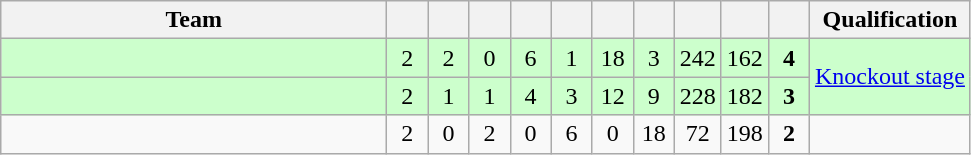<table class=wikitable style="text-align:center">
<tr>
<th width=250>Team</th>
<th width=20></th>
<th width=20></th>
<th width=20></th>
<th width=20></th>
<th width=20></th>
<th width=20></th>
<th width=20></th>
<th width=20></th>
<th width=20></th>
<th width=20></th>
<th>Qualification</th>
</tr>
<tr style="background-color:#ccffcc;">
<td style="text-align:left;"></td>
<td>2</td>
<td>2</td>
<td>0</td>
<td>6</td>
<td>1</td>
<td>18</td>
<td>3</td>
<td>242</td>
<td>162</td>
<td><strong>4</strong></td>
<td rowspan=2><a href='#'>Knockout stage</a></td>
</tr>
<tr style="background-color:#ccffcc;">
<td style="text-align:left;"></td>
<td>2</td>
<td>1</td>
<td>1</td>
<td>4</td>
<td>3</td>
<td>12</td>
<td>9</td>
<td>228</td>
<td>182</td>
<td><strong>3</strong></td>
</tr>
<tr>
<td style="text-align:left;"></td>
<td>2</td>
<td>0</td>
<td>2</td>
<td>0</td>
<td>6</td>
<td>0</td>
<td>18</td>
<td>72</td>
<td>198</td>
<td><strong>2</strong></td>
<td></td>
</tr>
</table>
